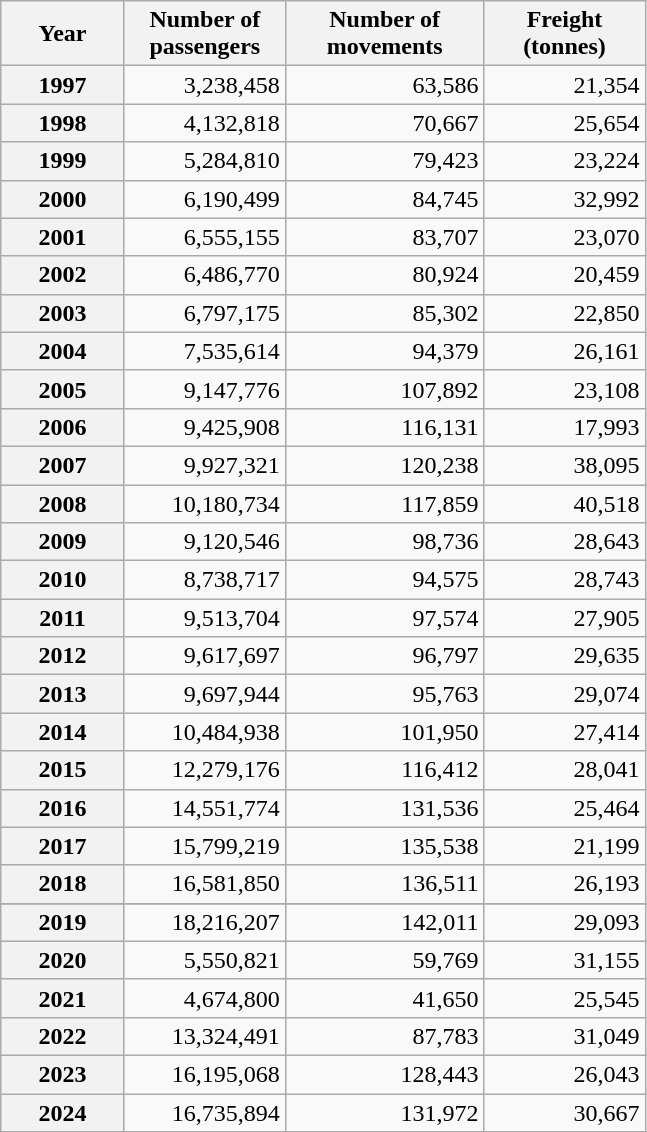<table class="wikitable sortable" style="text-align:right; ">
<tr>
<th style="width:75px">Year</th>
<th style="width:100px">Number of passengers</th>
<th style="width:125px">Number of movements</th>
<th style="width:100px">Freight <br> (tonnes)</th>
</tr>
<tr>
<th>1997</th>
<td>3,238,458</td>
<td>63,586</td>
<td>21,354</td>
</tr>
<tr>
<th>1998</th>
<td>4,132,818</td>
<td>70,667</td>
<td>25,654</td>
</tr>
<tr>
<th>1999</th>
<td>5,284,810</td>
<td>79,423</td>
<td>23,224</td>
</tr>
<tr>
<th>2000</th>
<td>6,190,499</td>
<td>84,745</td>
<td>32,992</td>
</tr>
<tr>
<th>2001</th>
<td>6,555,155</td>
<td>83,707</td>
<td>23,070</td>
</tr>
<tr>
<th>2002</th>
<td>6,486,770</td>
<td>80,924</td>
<td>20,459</td>
</tr>
<tr>
<th>2003</th>
<td>6,797,175</td>
<td>85,302</td>
<td>22,850</td>
</tr>
<tr>
<th>2004</th>
<td>7,535,614</td>
<td>94,379</td>
<td>26,161</td>
</tr>
<tr>
<th>2005</th>
<td>9,147,776</td>
<td>107,892</td>
<td>23,108</td>
</tr>
<tr>
<th>2006</th>
<td>9,425,908</td>
<td>116,131</td>
<td>17,993</td>
</tr>
<tr>
<th>2007</th>
<td>9,927,321</td>
<td>120,238</td>
<td>38,095</td>
</tr>
<tr>
<th>2008</th>
<td>10,180,734</td>
<td>117,859</td>
<td>40,518</td>
</tr>
<tr>
<th>2009</th>
<td>9,120,546</td>
<td>98,736</td>
<td>28,643</td>
</tr>
<tr>
<th>2010</th>
<td>8,738,717</td>
<td>94,575</td>
<td>28,743</td>
</tr>
<tr>
<th>2011</th>
<td>9,513,704</td>
<td>97,574</td>
<td>27,905</td>
</tr>
<tr>
<th>2012</th>
<td>9,617,697</td>
<td>96,797</td>
<td>29,635</td>
</tr>
<tr>
<th>2013</th>
<td>9,697,944</td>
<td>95,763</td>
<td>29,074</td>
</tr>
<tr>
<th>2014</th>
<td>10,484,938</td>
<td>101,950</td>
<td>27,414</td>
</tr>
<tr>
<th>2015</th>
<td>12,279,176</td>
<td>116,412</td>
<td>28,041</td>
</tr>
<tr>
<th>2016</th>
<td>14,551,774</td>
<td>131,536</td>
<td>25,464</td>
</tr>
<tr>
<th>2017</th>
<td>15,799,219</td>
<td>135,538</td>
<td>21,199</td>
</tr>
<tr>
<th>2018</th>
<td>16,581,850</td>
<td>136,511</td>
<td>26,193</td>
</tr>
<tr>
</tr>
<tr>
<th>2019</th>
<td>18,216,207</td>
<td>142,011</td>
<td>29,093</td>
</tr>
<tr>
<th>2020</th>
<td>5,550,821</td>
<td>59,769</td>
<td>31,155</td>
</tr>
<tr>
<th>2021</th>
<td>4,674,800</td>
<td>41,650</td>
<td>25,545</td>
</tr>
<tr>
<th>2022</th>
<td>13,324,491</td>
<td>87,783</td>
<td>31,049</td>
</tr>
<tr>
<th>2023</th>
<td>16,195,068</td>
<td>128,443</td>
<td>26,043</td>
</tr>
<tr>
<th>2024</th>
<td>16,735,894</td>
<td>131,972</td>
<td>30,667</td>
</tr>
<tr>
</tr>
</table>
